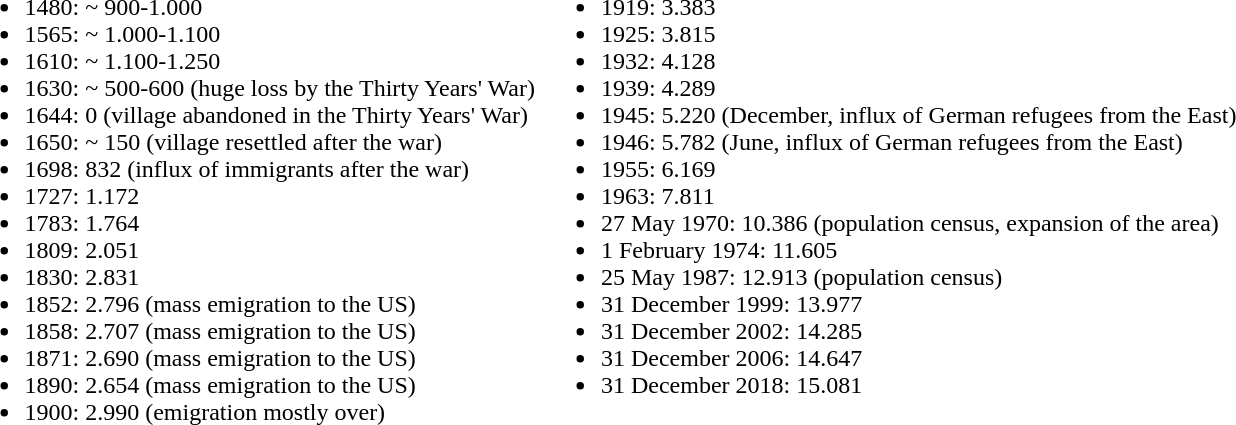<table>
<tr>
<td valign="top"><br><ul><li>1480: ~   900-1.000</li><li>1565: ~ 1.000-1.100</li><li>1610: ~ 1.100-1.250</li><li>1630: ~   500-600 (huge loss by the Thirty Years' War)</li><li>1644: 0 (village abandoned in the Thirty Years' War)</li><li>1650:        ~ 150 (village resettled after the war)</li><li>1698:          832 (influx of immigrants after the war)</li><li>1727:        1.172</li><li>1783:        1.764</li><li>1809:        2.051</li><li>1830:        2.831</li><li>1852:        2.796 (mass emigration to the US)</li><li>1858:        2.707 (mass emigration to the US)</li><li>1871:        2.690 (mass emigration to the US)</li><li>1890:        2.654 (mass emigration to the US)</li><li>1900:        2.990 (emigration mostly over)</li></ul></td>
<td valign="top"><br><ul><li>1919:        3.383</li><li>1925:        3.815</li><li>1932:        4.128</li><li>1939:        4.289</li><li>1945:        5.220 (December, influx of German refugees from the East)</li><li>1946:        5.782 (June, influx of German refugees from the East)</li><li>1955:        6.169</li><li>1963:        7.811</li><li>27 May 1970:     10.386 (population census, expansion of the area)</li><li>1 February 1974:     11.605</li><li>25 May 1987:     12.913 (population census)</li><li>31 December 1999:     13.977</li><li>31 December 2002:     14.285</li><li>31 December 2006:     14.647</li><li>31 December 2018:     15.081</li></ul></td>
</tr>
</table>
